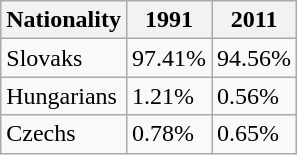<table class="wikitable" align="center">
<tr>
<th>Nationality</th>
<th>1991</th>
<th>2011</th>
</tr>
<tr>
<td>Slovaks</td>
<td>97.41%</td>
<td>94.56%</td>
</tr>
<tr>
<td>Hungarians</td>
<td>1.21%</td>
<td>0.56%</td>
</tr>
<tr>
<td>Czechs</td>
<td>0.78%</td>
<td>0.65%</td>
</tr>
</table>
